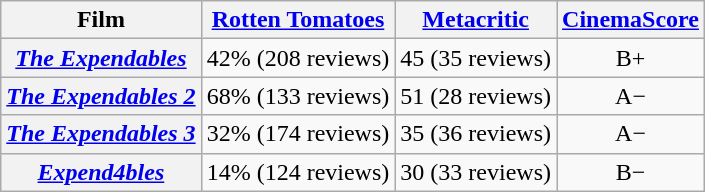<table class="wikitable plainrowheaders" style="text-align:center;">
<tr>
<th>Film</th>
<th><a href='#'>Rotten Tomatoes</a></th>
<th><a href='#'>Metacritic</a></th>
<th><a href='#'>CinemaScore</a></th>
</tr>
<tr>
<th scope="row"><em><a href='#'>The Expendables</a></em></th>
<td>42% (208 reviews)</td>
<td>45 (35 reviews)</td>
<td>B+</td>
</tr>
<tr>
<th scope="row"><em><a href='#'>The Expendables 2</a></em></th>
<td>68% (133 reviews)</td>
<td>51 (28 reviews)</td>
<td>A−</td>
</tr>
<tr>
<th scope="row"><em><a href='#'>The Expendables 3</a></em></th>
<td>32% (174 reviews)</td>
<td>35 (36 reviews)</td>
<td>A−</td>
</tr>
<tr>
<th scope="row"><em><a href='#'>Expend4bles</a></em></th>
<td>14% (124 reviews)</td>
<td>30 (33 reviews)</td>
<td>B−</td>
</tr>
</table>
